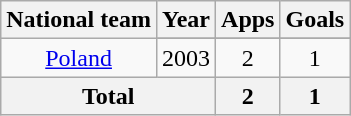<table class="wikitable" style="text-align:center">
<tr>
<th>National team</th>
<th>Year</th>
<th>Apps</th>
<th>Goals</th>
</tr>
<tr>
<td rowspan=2><a href='#'>Poland</a></td>
</tr>
<tr>
<td>2003</td>
<td>2</td>
<td>1</td>
</tr>
<tr>
<th colspan="2">Total</th>
<th>2</th>
<th>1</th>
</tr>
</table>
